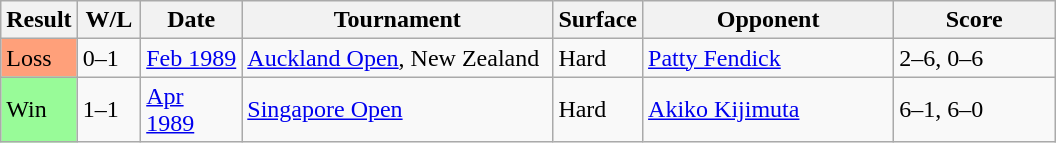<table class="sortable wikitable">
<tr>
<th style="width:40px">Result</th>
<th style="width:35px" class="unsortable">W/L</th>
<th style="width:60px">Date</th>
<th style="width:200px">Tournament</th>
<th style="width:50px">Surface</th>
<th style="width:160px">Opponent</th>
<th style="width:100px" class="unsortable">Score</th>
</tr>
<tr>
<td style="background:#ffa07a;">Loss</td>
<td>0–1</td>
<td><a href='#'>Feb 1989</a></td>
<td><a href='#'>Auckland Open</a>, New Zealand</td>
<td>Hard</td>
<td> <a href='#'>Patty Fendick</a></td>
<td>2–6, 0–6</td>
</tr>
<tr>
<td style="background:#98fb98;">Win</td>
<td>1–1</td>
<td><a href='#'>Apr 1989</a></td>
<td><a href='#'>Singapore Open</a></td>
<td>Hard</td>
<td> <a href='#'>Akiko Kijimuta</a></td>
<td>6–1, 6–0</td>
</tr>
</table>
